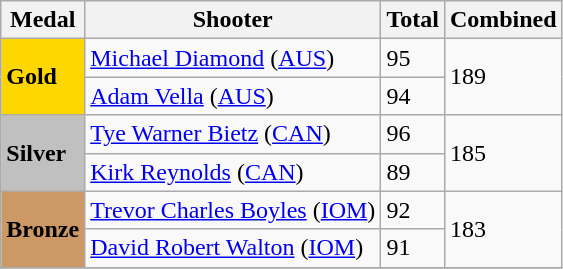<table class="wikitable">
<tr>
<th>Medal</th>
<th>Shooter</th>
<th>Total</th>
<th>Combined</th>
</tr>
<tr>
<td rowspan="2" bgcolor="gold"><strong>Gold</strong></td>
<td> <a href='#'>Michael Diamond</a> (<a href='#'>AUS</a>)</td>
<td>95</td>
<td rowspan="2">189</td>
</tr>
<tr>
<td> <a href='#'>Adam Vella</a> (<a href='#'>AUS</a>)</td>
<td>94</td>
</tr>
<tr>
<td rowspan="2" bgcolor="silver"><strong>Silver</strong></td>
<td> <a href='#'>Tye Warner Bietz</a> (<a href='#'>CAN</a>)</td>
<td>96</td>
<td rowspan="2">185</td>
</tr>
<tr>
<td> <a href='#'>Kirk Reynolds</a> (<a href='#'>CAN</a>)</td>
<td>89</td>
</tr>
<tr>
<td rowspan="2" bgcolor="cc9966"><strong>Bronze</strong></td>
<td> <a href='#'>Trevor Charles Boyles</a> (<a href='#'>IOM</a>)</td>
<td>92</td>
<td rowspan="2">183</td>
</tr>
<tr>
<td> <a href='#'>David Robert Walton</a> (<a href='#'>IOM</a>)</td>
<td>91</td>
</tr>
<tr>
</tr>
</table>
